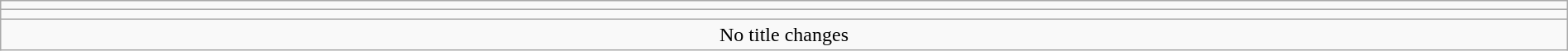<table class="wikitable" style="text-align:center; width:100%;">
<tr>
<td colspan=5></td>
</tr>
<tr>
<td colspan=5><strong></strong></td>
</tr>
<tr>
<td colspan="5">No title changes</td>
</tr>
</table>
